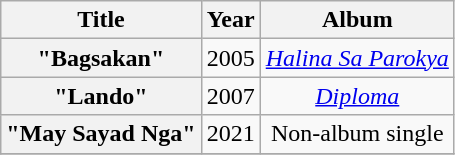<table class="wikitable sortable plainrowheaders" style="text-align:center;">
<tr>
<th scope="col">Title</th>
<th scope="col">Year</th>
<th scope="col">Album</th>
</tr>
<tr>
<th scope="row">"Bagsakan" </th>
<td>2005</td>
<td><em><a href='#'>Halina Sa Parokya</a></em></td>
</tr>
<tr>
<th scope="row">"Lando" </th>
<td>2007</td>
<td><em><a href='#'>Diploma</a></em></td>
</tr>
<tr>
<th scope="row">"May Sayad Nga" </th>
<td>2021</td>
<td>Non-album single</td>
</tr>
<tr>
</tr>
</table>
